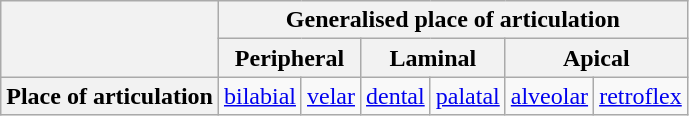<table class="wikitable">
<tr>
<th rowspan="2"></th>
<th colspan="6">Generalised place of articulation</th>
</tr>
<tr>
<th colspan="2">Peripheral</th>
<th colspan="2">Laminal</th>
<th colspan="2">Apical</th>
</tr>
<tr>
<th>Place of articulation</th>
<td><a href='#'>bilabial</a></td>
<td><a href='#'>velar</a></td>
<td><a href='#'>dental</a></td>
<td><a href='#'>palatal</a></td>
<td><a href='#'>alveolar</a></td>
<td><a href='#'>retroflex</a></td>
</tr>
</table>
